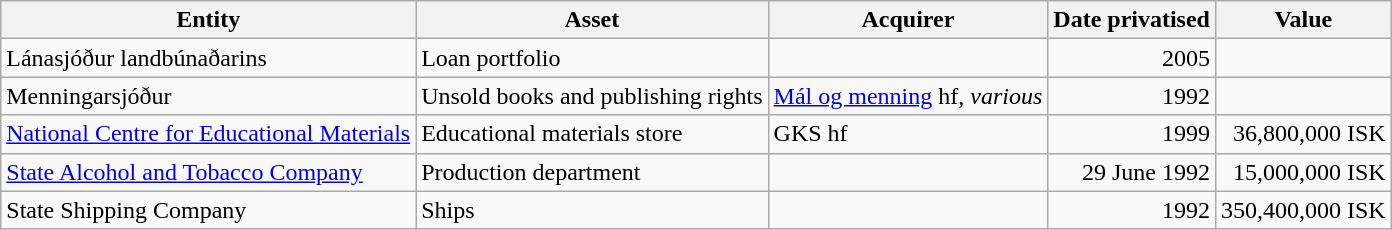<table class="sortable wikitable">
<tr>
<th>Entity</th>
<th>Asset</th>
<th>Acquirer</th>
<th>Date privatised</th>
<th>Value</th>
</tr>
<tr>
<td>Lánasjóður landbúnaðarins</td>
<td>Loan portfolio</td>
<td></td>
<td style="text-align: right;">2005</td>
<td></td>
</tr>
<tr>
<td>Menningarsjóður</td>
<td>Unsold books and publishing rights</td>
<td><a href='#'>Mál og menning</a> hf, <em>various</em></td>
<td style="text-align: right;">1992</td>
<td></td>
</tr>
<tr>
<td><a href='#'>National Centre for Educational Materials</a></td>
<td>Educational materials store</td>
<td>GKS hf</td>
<td style="text-align: right;">1999</td>
<td style="text-align: right;">36,800,000 ISK</td>
</tr>
<tr>
<td><a href='#'>State Alcohol and Tobacco Company</a></td>
<td>Production department</td>
<td></td>
<td style="text-align: right;">29 June 1992</td>
<td style="text-align: right;">15,000,000 ISK</td>
</tr>
<tr>
<td>State Shipping Company</td>
<td>Ships</td>
<td></td>
<td style="text-align: right;">1992</td>
<td style="text-align: right;">350,400,000 ISK</td>
</tr>
</table>
